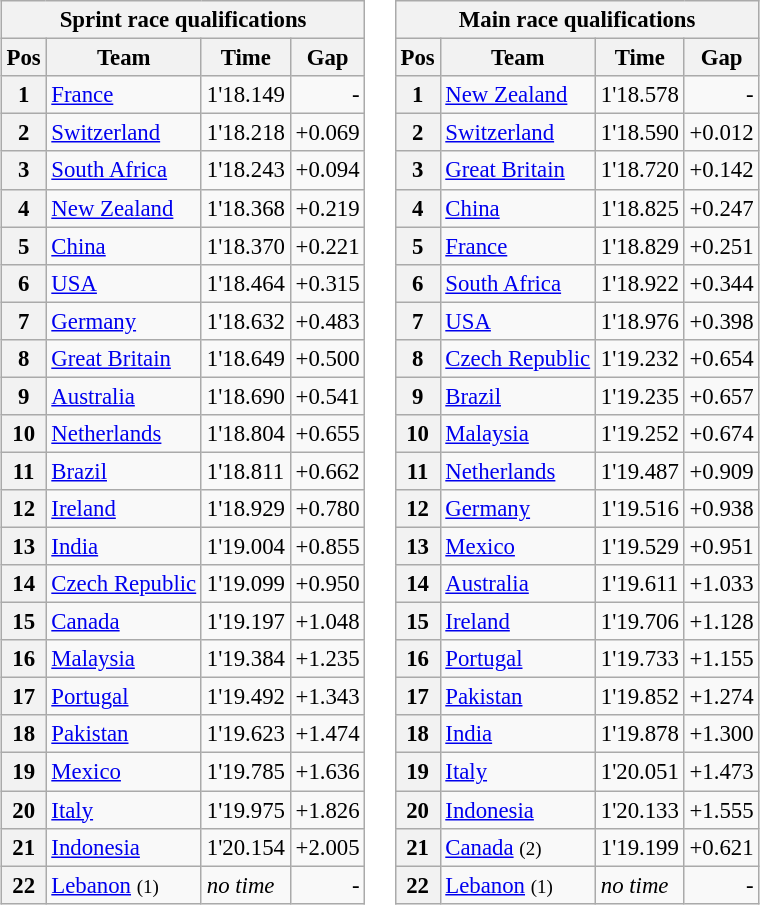<table style="font-size:95%; border=0">
<tr>
<td><br><table class="wikitable">
<tr>
<th colspan=4>Sprint race qualifications</th>
</tr>
<tr>
<th>Pos</th>
<th>Team</th>
<th>Time</th>
<th>Gap</th>
</tr>
<tr>
<th>1</th>
<td> <a href='#'>France</a></td>
<td>1'18.149</td>
<td align=right>-</td>
</tr>
<tr>
<th>2</th>
<td> <a href='#'>Switzerland</a></td>
<td>1'18.218</td>
<td>+0.069</td>
</tr>
<tr>
<th>3</th>
<td> <a href='#'>South Africa</a></td>
<td>1'18.243</td>
<td>+0.094</td>
</tr>
<tr>
<th>4</th>
<td> <a href='#'>New Zealand</a></td>
<td>1'18.368</td>
<td>+0.219</td>
</tr>
<tr>
<th>5</th>
<td> <a href='#'>China</a></td>
<td>1'18.370</td>
<td>+0.221</td>
</tr>
<tr>
<th>6</th>
<td> <a href='#'>USA</a></td>
<td>1'18.464</td>
<td>+0.315</td>
</tr>
<tr>
<th>7</th>
<td> <a href='#'>Germany</a></td>
<td>1'18.632</td>
<td>+0.483</td>
</tr>
<tr>
<th>8</th>
<td> <a href='#'>Great Britain</a></td>
<td>1'18.649</td>
<td>+0.500</td>
</tr>
<tr>
<th>9</th>
<td> <a href='#'>Australia</a></td>
<td>1'18.690</td>
<td>+0.541</td>
</tr>
<tr>
<th>10</th>
<td> <a href='#'>Netherlands</a></td>
<td>1'18.804</td>
<td>+0.655</td>
</tr>
<tr>
<th>11</th>
<td> <a href='#'>Brazil</a></td>
<td>1'18.811</td>
<td>+0.662</td>
</tr>
<tr>
<th>12</th>
<td> <a href='#'>Ireland</a></td>
<td>1'18.929</td>
<td>+0.780</td>
</tr>
<tr>
<th>13</th>
<td> <a href='#'>India</a></td>
<td>1'19.004</td>
<td>+0.855</td>
</tr>
<tr>
<th>14</th>
<td> <a href='#'>Czech Republic</a></td>
<td>1'19.099</td>
<td>+0.950</td>
</tr>
<tr>
<th>15</th>
<td> <a href='#'>Canada</a></td>
<td>1'19.197</td>
<td>+1.048</td>
</tr>
<tr>
<th>16</th>
<td> <a href='#'>Malaysia</a></td>
<td>1'19.384</td>
<td>+1.235</td>
</tr>
<tr>
<th>17</th>
<td> <a href='#'>Portugal</a></td>
<td>1'19.492</td>
<td>+1.343</td>
</tr>
<tr>
<th>18</th>
<td> <a href='#'>Pakistan</a></td>
<td>1'19.623</td>
<td>+1.474</td>
</tr>
<tr>
<th>19</th>
<td> <a href='#'>Mexico</a></td>
<td>1'19.785</td>
<td>+1.636</td>
</tr>
<tr>
<th>20</th>
<td> <a href='#'>Italy</a></td>
<td>1'19.975</td>
<td>+1.826</td>
</tr>
<tr>
<th>21</th>
<td> <a href='#'>Indonesia</a></td>
<td>1'20.154</td>
<td>+2.005</td>
</tr>
<tr>
<th>22</th>
<td> <a href='#'>Lebanon</a> <small>(1)</small></td>
<td><em>no time</em></td>
<td align=right>-</td>
</tr>
</table>
</td>
<td><br><table class="wikitable">
<tr>
<th colspan=4>Main race qualifications</th>
</tr>
<tr>
<th>Pos</th>
<th>Team</th>
<th>Time</th>
<th>Gap</th>
</tr>
<tr>
<th>1</th>
<td> <a href='#'>New Zealand</a></td>
<td>1'18.578</td>
<td align=right>-</td>
</tr>
<tr>
<th>2</th>
<td> <a href='#'>Switzerland</a></td>
<td>1'18.590</td>
<td>+0.012</td>
</tr>
<tr>
<th>3</th>
<td> <a href='#'>Great Britain</a></td>
<td>1'18.720</td>
<td>+0.142</td>
</tr>
<tr>
<th>4</th>
<td> <a href='#'>China</a></td>
<td>1'18.825</td>
<td>+0.247</td>
</tr>
<tr>
<th>5</th>
<td> <a href='#'>France</a></td>
<td>1'18.829</td>
<td>+0.251</td>
</tr>
<tr>
<th>6</th>
<td> <a href='#'>South Africa</a></td>
<td>1'18.922</td>
<td>+0.344</td>
</tr>
<tr>
<th>7</th>
<td> <a href='#'>USA</a></td>
<td>1'18.976</td>
<td>+0.398</td>
</tr>
<tr>
<th>8</th>
<td> <a href='#'>Czech Republic</a></td>
<td>1'19.232</td>
<td>+0.654</td>
</tr>
<tr>
<th>9</th>
<td> <a href='#'>Brazil</a></td>
<td>1'19.235</td>
<td>+0.657</td>
</tr>
<tr>
<th>10</th>
<td> <a href='#'>Malaysia</a></td>
<td>1'19.252</td>
<td>+0.674</td>
</tr>
<tr>
<th>11</th>
<td> <a href='#'>Netherlands</a></td>
<td>1'19.487</td>
<td>+0.909</td>
</tr>
<tr>
<th>12</th>
<td> <a href='#'>Germany</a></td>
<td>1'19.516</td>
<td>+0.938</td>
</tr>
<tr>
<th>13</th>
<td> <a href='#'>Mexico</a></td>
<td>1'19.529</td>
<td>+0.951</td>
</tr>
<tr>
<th>14</th>
<td> <a href='#'>Australia</a></td>
<td>1'19.611</td>
<td>+1.033</td>
</tr>
<tr>
<th>15</th>
<td> <a href='#'>Ireland</a></td>
<td>1'19.706</td>
<td>+1.128</td>
</tr>
<tr>
<th>16</th>
<td> <a href='#'>Portugal</a></td>
<td>1'19.733</td>
<td>+1.155</td>
</tr>
<tr>
<th>17</th>
<td> <a href='#'>Pakistan</a></td>
<td>1'19.852</td>
<td>+1.274</td>
</tr>
<tr>
<th>18</th>
<td> <a href='#'>India</a></td>
<td>1'19.878</td>
<td>+1.300</td>
</tr>
<tr>
<th>19</th>
<td> <a href='#'>Italy</a></td>
<td>1'20.051</td>
<td>+1.473</td>
</tr>
<tr>
<th>20</th>
<td> <a href='#'>Indonesia</a></td>
<td>1'20.133</td>
<td>+1.555</td>
</tr>
<tr>
<th>21</th>
<td> <a href='#'>Canada</a> <small>(2)</small></td>
<td>1'19.199</td>
<td>+0.621</td>
</tr>
<tr>
<th>22</th>
<td> <a href='#'>Lebanon</a> <small>(1)</small></td>
<td><em>no time</em></td>
<td align=right>-</td>
</tr>
</table>
</td>
</tr>
</table>
